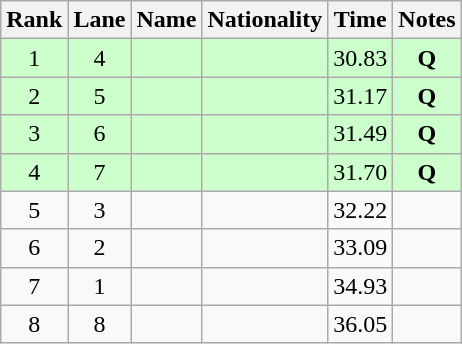<table class="wikitable sortable" style="text-align:center">
<tr>
<th>Rank</th>
<th>Lane</th>
<th>Name</th>
<th>Nationality</th>
<th>Time</th>
<th>Notes</th>
</tr>
<tr bgcolor=ccffcc>
<td>1</td>
<td>4</td>
<td align=left></td>
<td align=left></td>
<td>30.83</td>
<td><strong>Q</strong></td>
</tr>
<tr bgcolor=ccffcc>
<td>2</td>
<td>5</td>
<td align=left></td>
<td align=left></td>
<td>31.17</td>
<td><strong>Q</strong></td>
</tr>
<tr bgcolor=ccffcc>
<td>3</td>
<td>6</td>
<td align=left></td>
<td align=left></td>
<td>31.49</td>
<td><strong>Q</strong></td>
</tr>
<tr bgcolor=ccffcc>
<td>4</td>
<td>7</td>
<td align=left></td>
<td align=left></td>
<td>31.70</td>
<td><strong>Q</strong></td>
</tr>
<tr>
<td>5</td>
<td>3</td>
<td align=left></td>
<td align=left></td>
<td>32.22</td>
<td></td>
</tr>
<tr>
<td>6</td>
<td>2</td>
<td align=left></td>
<td align=left></td>
<td>33.09</td>
<td></td>
</tr>
<tr>
<td>7</td>
<td>1</td>
<td align=left></td>
<td align=left></td>
<td>34.93</td>
<td></td>
</tr>
<tr>
<td>8</td>
<td>8</td>
<td align=left></td>
<td align=left></td>
<td>36.05</td>
<td></td>
</tr>
</table>
